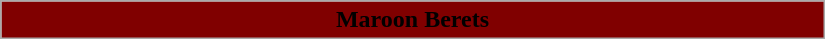<table class="wikitable" style="width:550px;">
<tr>
<td colspan="2"  style="text-align:center; background:maroon;"><span><strong>Maroon Berets</strong></span></td>
</tr>
</table>
